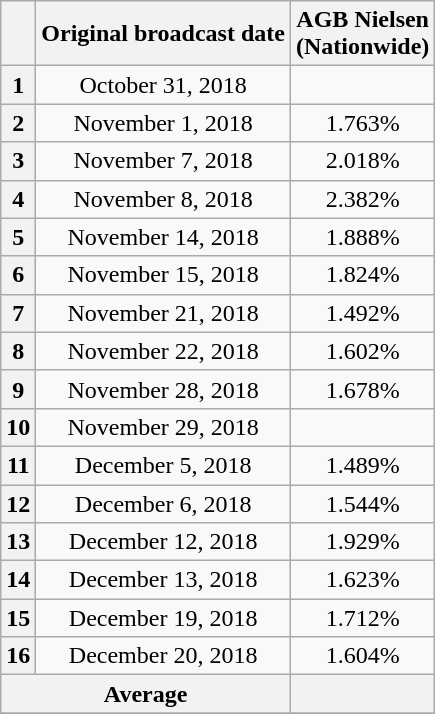<table class="wikitable" style="text-align:center">
<tr>
<th></th>
<th>Original broadcast date</th>
<th>AGB Nielsen<br>(Nationwide)</th>
</tr>
<tr>
<th>1</th>
<td>October 31, 2018</td>
<td></td>
</tr>
<tr>
<th>2</th>
<td>November 1, 2018</td>
<td>1.763%</td>
</tr>
<tr>
<th>3</th>
<td>November 7, 2018</td>
<td>2.018%</td>
</tr>
<tr>
<th>4</th>
<td>November 8, 2018</td>
<td>2.382%</td>
</tr>
<tr>
<th>5</th>
<td>November 14, 2018</td>
<td>1.888%</td>
</tr>
<tr>
<th>6</th>
<td>November 15, 2018</td>
<td>1.824%</td>
</tr>
<tr>
<th>7</th>
<td>November 21, 2018</td>
<td>1.492%</td>
</tr>
<tr>
<th>8</th>
<td>November 22, 2018</td>
<td>1.602%</td>
</tr>
<tr>
<th>9</th>
<td>November 28, 2018</td>
<td>1.678%</td>
</tr>
<tr>
<th>10</th>
<td>November 29, 2018</td>
<td></td>
</tr>
<tr>
<th>11</th>
<td>December 5, 2018</td>
<td>1.489%</td>
</tr>
<tr>
<th>12</th>
<td>December 6, 2018</td>
<td>1.544%</td>
</tr>
<tr>
<th>13</th>
<td>December 12, 2018</td>
<td>1.929%</td>
</tr>
<tr>
<th>14</th>
<td>December 13, 2018</td>
<td>1.623%</td>
</tr>
<tr>
<th>15</th>
<td>December 19, 2018</td>
<td>1.712%</td>
</tr>
<tr>
<th>16</th>
<td>December 20, 2018</td>
<td>1.604%</td>
</tr>
<tr>
<th colspan="2">Average</th>
<th></th>
</tr>
<tr>
</tr>
</table>
